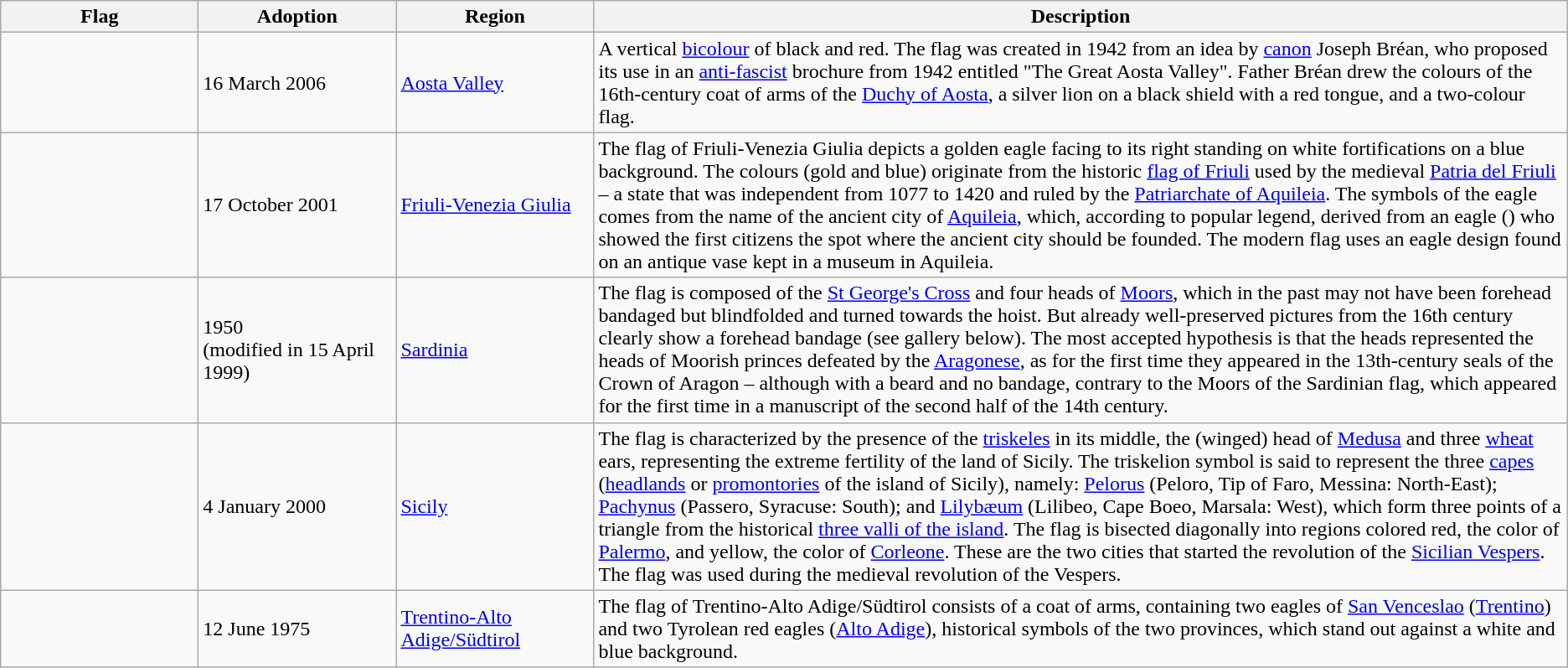<table class="wikitable">
<tr>
<th width="150">Flag</th>
<th width="150">Adoption</th>
<th width="150">Region</th>
<th>Description</th>
</tr>
<tr>
<td></td>
<td>16 March 2006</td>
<td><a href='#'>Aosta Valley</a></td>
<td>A vertical <a href='#'>bicolour</a> of black and red. The flag was created in 1942 from an idea by <a href='#'>canon</a> Joseph Bréan, who proposed its use in an <a href='#'>anti-fascist</a> brochure from 1942 entitled "The Great Aosta Valley". Father Bréan drew the colours of the 16th-century coat of arms of the <a href='#'>Duchy of Aosta</a>, a silver lion on a black shield with a red tongue, and a two-colour flag.</td>
</tr>
<tr>
<td></td>
<td>17 October 2001</td>
<td><a href='#'>Friuli-Venezia Giulia</a></td>
<td>The flag of Friuli-Venezia Giulia depicts a golden eagle facing to its right standing on white fortifications on a blue background. The colours (gold and blue) originate from the historic <a href='#'>flag of Friuli</a> used by the medieval <a href='#'>Patria del Friuli</a> – a state that was independent from 1077 to 1420 and ruled by the <a href='#'>Patriarchate of Aquileia</a>. The symbols of the eagle comes from the name of the ancient city of <a href='#'>Aquileia</a>, which, according to popular legend, derived from an eagle () who showed the first citizens the spot where the ancient city should be founded. The modern flag uses an eagle design found on an antique vase kept in a museum in Aquileia.</td>
</tr>
<tr>
<td></td>
<td>1950<br>(modified in 15 April 1999)</td>
<td><a href='#'>Sardinia</a></td>
<td>The flag is composed of the <a href='#'>St George's Cross</a> and four heads of <a href='#'>Moors</a>, which in the past may not have been forehead bandaged but blindfolded and turned towards the hoist. But already well-preserved pictures from the 16th century clearly show a forehead bandage (see gallery below). The most accepted hypothesis is that the heads represented the heads of Moorish princes defeated by the <a href='#'>Aragonese</a>, as for the first time they appeared in the 13th-century seals of the Crown of Aragon – although with a beard and no bandage, contrary to the Moors of the Sardinian flag, which appeared for the first time in a manuscript of the second half of the 14th century.</td>
</tr>
<tr>
<td></td>
<td>4 January 2000</td>
<td><a href='#'>Sicily</a></td>
<td>The flag is characterized by the presence of the <a href='#'>triskeles</a> in its middle, the (winged) head of <a href='#'>Medusa</a> and three <a href='#'>wheat</a> ears, representing the extreme fertility of the land of Sicily.  The triskelion symbol is said to represent the three <a href='#'>capes</a> (<a href='#'>headlands</a> or <a href='#'>promontories</a> of the island of Sicily), namely: <a href='#'>Pelorus</a> (Peloro, Tip of Faro, Messina: North-East); <a href='#'>Pachynus</a> (Passero, Syracuse: South); and <a href='#'>Lilybæum</a> (Lilibeo, Cape Boeo, Marsala: West), which form three points of a triangle from the historical <a href='#'>three valli of the island</a>. The flag is bisected diagonally into regions colored red, the color of <a href='#'>Palermo</a>, and yellow, the color of <a href='#'>Corleone</a>. These are the two cities that started the revolution of the <a href='#'>Sicilian Vespers</a>. The flag was used during the medieval revolution of the Vespers. </td>
</tr>
<tr>
<td></td>
<td>12 June 1975</td>
<td><a href='#'>Trentino-Alto Adige/Südtirol</a></td>
<td>The flag of Trentino-Alto Adige/Südtirol consists of a coat of arms, containing two eagles of <a href='#'>San Venceslao</a> (<a href='#'>Trentino</a>) and two Tyrolean red eagles (<a href='#'>Alto Adige</a>), historical symbols of the two provinces, which stand out against a white and blue background.</td>
</tr>
</table>
